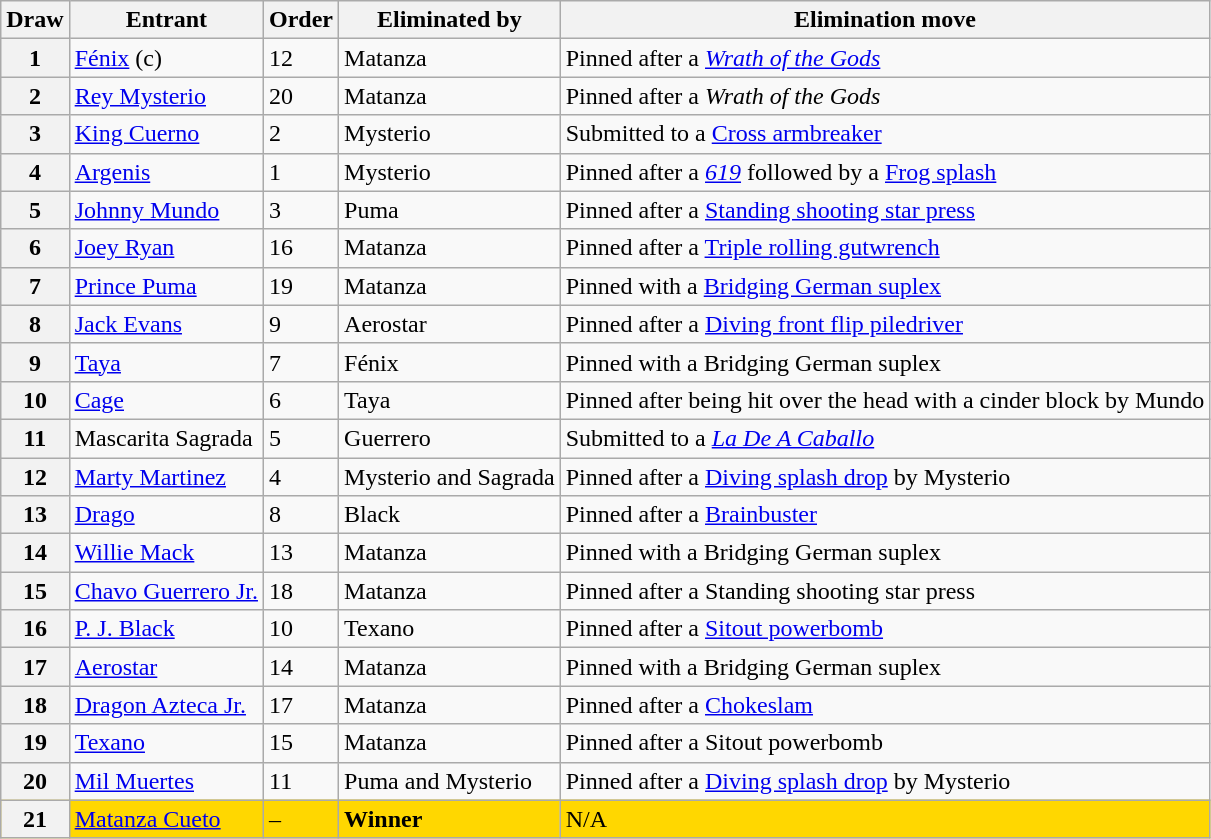<table class="wikitable sortable">
<tr>
<th>Draw</th>
<th>Entrant</th>
<th>Order</th>
<th>Eliminated by</th>
<th>Elimination move</th>
</tr>
<tr>
<th>1</th>
<td><a href='#'>Fénix</a> (c)</td>
<td>12</td>
<td>Matanza</td>
<td>Pinned after a <em><a href='#'>Wrath of the Gods</a></em></td>
</tr>
<tr>
<th>2</th>
<td><a href='#'>Rey Mysterio</a></td>
<td>20</td>
<td>Matanza</td>
<td>Pinned after a <em>Wrath of the Gods</em></td>
</tr>
<tr>
<th>3</th>
<td><a href='#'>King Cuerno</a></td>
<td>2</td>
<td>Mysterio</td>
<td>Submitted to a <a href='#'>Cross armbreaker</a></td>
</tr>
<tr>
<th>4</th>
<td><a href='#'>Argenis</a></td>
<td>1</td>
<td>Mysterio</td>
<td>Pinned after a <em><a href='#'>619</a></em> followed by a <a href='#'>Frog splash</a></td>
</tr>
<tr>
<th>5</th>
<td><a href='#'>Johnny Mundo</a></td>
<td>3</td>
<td>Puma</td>
<td>Pinned after a <a href='#'>Standing shooting star press</a></td>
</tr>
<tr>
<th>6</th>
<td><a href='#'>Joey Ryan</a></td>
<td>16</td>
<td>Matanza</td>
<td>Pinned after a <a href='#'>Triple rolling gutwrench</a></td>
</tr>
<tr>
<th>7</th>
<td><a href='#'>Prince Puma</a></td>
<td>19</td>
<td>Matanza</td>
<td>Pinned with a <a href='#'>Bridging German suplex</a></td>
</tr>
<tr>
<th>8</th>
<td><a href='#'>Jack Evans</a></td>
<td>9</td>
<td>Aerostar</td>
<td>Pinned after a <a href='#'>Diving front flip piledriver</a></td>
</tr>
<tr>
<th>9</th>
<td><a href='#'>Taya</a></td>
<td>7</td>
<td>Fénix</td>
<td>Pinned with a Bridging German suplex</td>
</tr>
<tr>
<th>10</th>
<td><a href='#'>Cage</a></td>
<td>6</td>
<td>Taya</td>
<td>Pinned after being hit over the head with a cinder block by Mundo</td>
</tr>
<tr>
<th>11</th>
<td>Mascarita Sagrada</td>
<td>5</td>
<td>Guerrero</td>
<td>Submitted to a <em><a href='#'>La De A Caballo</a></em></td>
</tr>
<tr>
<th>12</th>
<td><a href='#'>Marty Martinez</a></td>
<td>4</td>
<td>Mysterio and Sagrada</td>
<td>Pinned after a <a href='#'>Diving splash drop</a> by Mysterio</td>
</tr>
<tr>
<th>13</th>
<td><a href='#'>Drago</a></td>
<td>8</td>
<td>Black</td>
<td>Pinned after a <a href='#'>Brainbuster</a></td>
</tr>
<tr>
<th>14</th>
<td><a href='#'>Willie Mack</a></td>
<td>13</td>
<td>Matanza</td>
<td>Pinned with a Bridging German suplex</td>
</tr>
<tr>
<th>15</th>
<td><a href='#'>Chavo Guerrero Jr.</a></td>
<td>18</td>
<td>Matanza</td>
<td>Pinned after a Standing shooting star press</td>
</tr>
<tr>
<th>16</th>
<td><a href='#'>P. J. Black</a></td>
<td>10</td>
<td>Texano</td>
<td>Pinned after a <a href='#'>Sitout powerbomb</a></td>
</tr>
<tr>
<th>17</th>
<td><a href='#'>Aerostar</a></td>
<td>14</td>
<td>Matanza</td>
<td>Pinned with a Bridging German suplex</td>
</tr>
<tr>
<th>18</th>
<td><a href='#'>Dragon Azteca Jr.</a></td>
<td>17</td>
<td>Matanza</td>
<td>Pinned after a <a href='#'>Chokeslam</a></td>
</tr>
<tr>
<th>19</th>
<td><a href='#'>Texano</a></td>
<td>15</td>
<td>Matanza</td>
<td>Pinned after a Sitout powerbomb</td>
</tr>
<tr>
<th>20</th>
<td><a href='#'>Mil Muertes</a></td>
<td>11</td>
<td>Puma and Mysterio</td>
<td>Pinned after a <a href='#'>Diving splash drop</a> by Mysterio</td>
</tr>
<tr style="background:gold">
<th>21</th>
<td><a href='#'>Matanza Cueto</a></td>
<td>–</td>
<td><strong>Winner</strong></td>
<td>N/A</td>
</tr>
</table>
